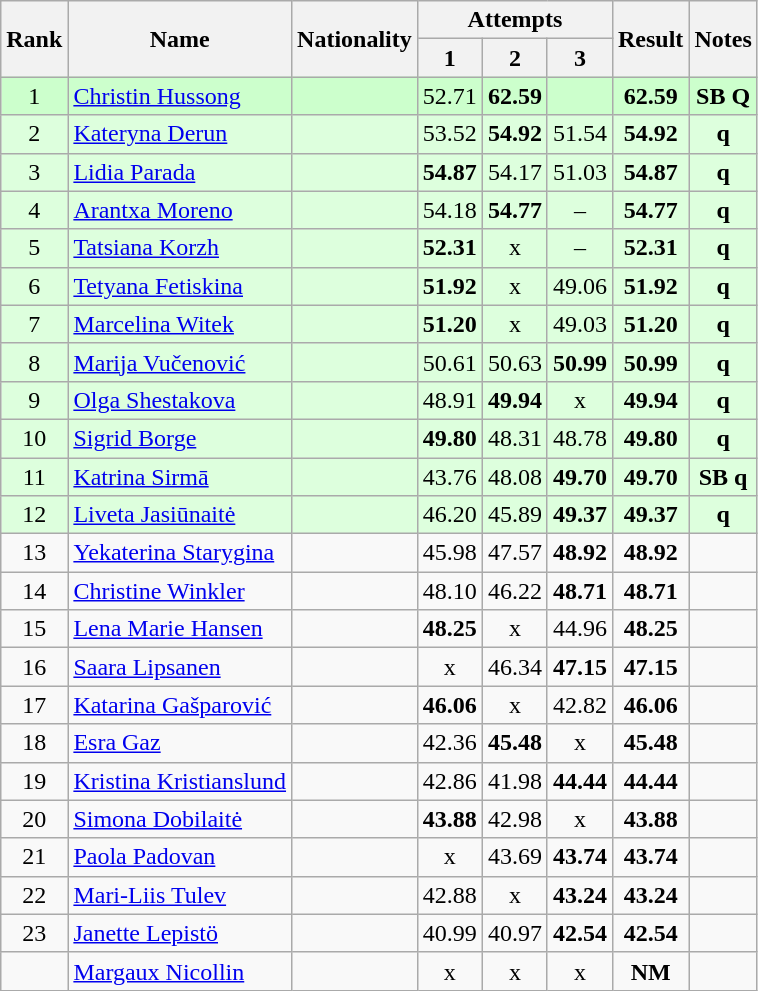<table class="wikitable sortable" style="text-align:center">
<tr>
<th rowspan=2>Rank</th>
<th rowspan=2>Name</th>
<th rowspan=2>Nationality</th>
<th colspan=3>Attempts</th>
<th rowspan=2>Result</th>
<th rowspan=2>Notes</th>
</tr>
<tr>
<th>1</th>
<th>2</th>
<th>3</th>
</tr>
<tr bgcolor=ccffcc>
<td>1</td>
<td align=left><a href='#'>Christin Hussong</a></td>
<td align=left></td>
<td>52.71</td>
<td><strong>62.59</strong></td>
<td></td>
<td><strong>62.59</strong></td>
<td><strong>SB Q</strong></td>
</tr>
<tr bgcolor=ddffdd>
<td>2</td>
<td align=left><a href='#'>Kateryna Derun</a></td>
<td align=left></td>
<td>53.52</td>
<td><strong>54.92</strong></td>
<td>51.54</td>
<td><strong>54.92</strong></td>
<td><strong>q</strong></td>
</tr>
<tr bgcolor=ddffdd>
<td>3</td>
<td align=left><a href='#'>Lidia Parada</a></td>
<td align=left></td>
<td><strong>54.87</strong></td>
<td>54.17</td>
<td>51.03</td>
<td><strong>54.87</strong></td>
<td><strong>q</strong></td>
</tr>
<tr bgcolor=ddffdd>
<td>4</td>
<td align=left><a href='#'>Arantxa Moreno</a></td>
<td align=left></td>
<td>54.18</td>
<td><strong>54.77</strong></td>
<td>–</td>
<td><strong>54.77</strong></td>
<td><strong>q</strong></td>
</tr>
<tr bgcolor=ddffdd>
<td>5</td>
<td align=left><a href='#'>Tatsiana Korzh</a></td>
<td align=left></td>
<td><strong>52.31</strong></td>
<td>x</td>
<td>–</td>
<td><strong>52.31</strong></td>
<td><strong>q</strong></td>
</tr>
<tr bgcolor=ddffdd>
<td>6</td>
<td align=left><a href='#'>Tetyana Fetiskina</a></td>
<td align=left></td>
<td><strong>51.92</strong></td>
<td>x</td>
<td>49.06</td>
<td><strong>51.92</strong></td>
<td><strong>q</strong></td>
</tr>
<tr bgcolor=ddffdd>
<td>7</td>
<td align=left><a href='#'>Marcelina Witek</a></td>
<td align=left></td>
<td><strong>51.20</strong></td>
<td>x</td>
<td>49.03</td>
<td><strong>51.20</strong></td>
<td><strong>q</strong></td>
</tr>
<tr bgcolor=ddffdd>
<td>8</td>
<td align=left><a href='#'>Marija Vučenović</a></td>
<td align=left></td>
<td>50.61</td>
<td>50.63</td>
<td><strong>50.99</strong></td>
<td><strong>50.99</strong></td>
<td><strong>q</strong></td>
</tr>
<tr bgcolor=ddffdd>
<td>9</td>
<td align=left><a href='#'>Olga Shestakova</a></td>
<td align=left></td>
<td>48.91</td>
<td><strong>49.94</strong></td>
<td>x</td>
<td><strong>49.94</strong></td>
<td><strong>q</strong></td>
</tr>
<tr bgcolor=ddffdd>
<td>10</td>
<td align=left><a href='#'>Sigrid Borge</a></td>
<td align=left></td>
<td><strong>49.80</strong></td>
<td>48.31</td>
<td>48.78</td>
<td><strong>49.80</strong></td>
<td><strong>q</strong></td>
</tr>
<tr bgcolor=ddffdd>
<td>11</td>
<td align=left><a href='#'>Katrina Sirmā</a></td>
<td align=left></td>
<td>43.76</td>
<td>48.08</td>
<td><strong>49.70</strong></td>
<td><strong>49.70</strong></td>
<td><strong>SB q</strong></td>
</tr>
<tr bgcolor=ddffdd>
<td>12</td>
<td align=left><a href='#'>Liveta Jasiūnaitė</a></td>
<td align=left></td>
<td>46.20</td>
<td>45.89</td>
<td><strong>49.37</strong></td>
<td><strong>49.37</strong></td>
<td><strong>q</strong></td>
</tr>
<tr>
<td>13</td>
<td align=left><a href='#'>Yekaterina Starygina</a></td>
<td align=left></td>
<td>45.98</td>
<td>47.57</td>
<td><strong>48.92</strong></td>
<td><strong>48.92</strong></td>
<td></td>
</tr>
<tr>
<td>14</td>
<td align=left><a href='#'>Christine Winkler</a></td>
<td align=left></td>
<td>48.10</td>
<td>46.22</td>
<td><strong>48.71</strong></td>
<td><strong>48.71</strong></td>
<td></td>
</tr>
<tr>
<td>15</td>
<td align=left><a href='#'>Lena Marie Hansen</a></td>
<td align=left></td>
<td><strong>48.25</strong></td>
<td>x</td>
<td>44.96</td>
<td><strong>48.25</strong></td>
<td></td>
</tr>
<tr>
<td>16</td>
<td align=left><a href='#'>Saara Lipsanen</a></td>
<td align=left></td>
<td>x</td>
<td>46.34</td>
<td><strong>47.15</strong></td>
<td><strong>47.15</strong></td>
<td></td>
</tr>
<tr>
<td>17</td>
<td align=left><a href='#'>Katarina Gašparović</a></td>
<td align=left></td>
<td><strong>46.06</strong></td>
<td>x</td>
<td>42.82</td>
<td><strong>46.06</strong></td>
<td></td>
</tr>
<tr>
<td>18</td>
<td align=left><a href='#'>Esra Gaz</a></td>
<td align=left></td>
<td>42.36</td>
<td><strong>45.48</strong></td>
<td>x</td>
<td><strong>45.48</strong></td>
<td></td>
</tr>
<tr>
<td>19</td>
<td align=left><a href='#'>Kristina Kristianslund</a></td>
<td align=left></td>
<td>42.86</td>
<td>41.98</td>
<td><strong>44.44</strong></td>
<td><strong>44.44</strong></td>
<td></td>
</tr>
<tr>
<td>20</td>
<td align=left><a href='#'>Simona Dobilaitė</a></td>
<td align=left></td>
<td><strong>43.88</strong></td>
<td>42.98</td>
<td>x</td>
<td><strong>43.88</strong></td>
<td></td>
</tr>
<tr>
<td>21</td>
<td align=left><a href='#'>Paola Padovan</a></td>
<td align=left></td>
<td>x</td>
<td>43.69</td>
<td><strong>43.74</strong></td>
<td><strong>43.74</strong></td>
<td></td>
</tr>
<tr>
<td>22</td>
<td align=left><a href='#'>Mari-Liis Tulev</a></td>
<td align=left></td>
<td>42.88</td>
<td>x</td>
<td><strong>43.24</strong></td>
<td><strong>43.24</strong></td>
<td></td>
</tr>
<tr>
<td>23</td>
<td align=left><a href='#'>Janette Lepistö</a></td>
<td align=left></td>
<td>40.99</td>
<td>40.97</td>
<td><strong>42.54</strong></td>
<td><strong>42.54</strong></td>
<td></td>
</tr>
<tr>
<td></td>
<td align=left><a href='#'>Margaux Nicollin</a></td>
<td align=left></td>
<td>x</td>
<td>x</td>
<td>x</td>
<td><strong>NM</strong></td>
<td></td>
</tr>
</table>
